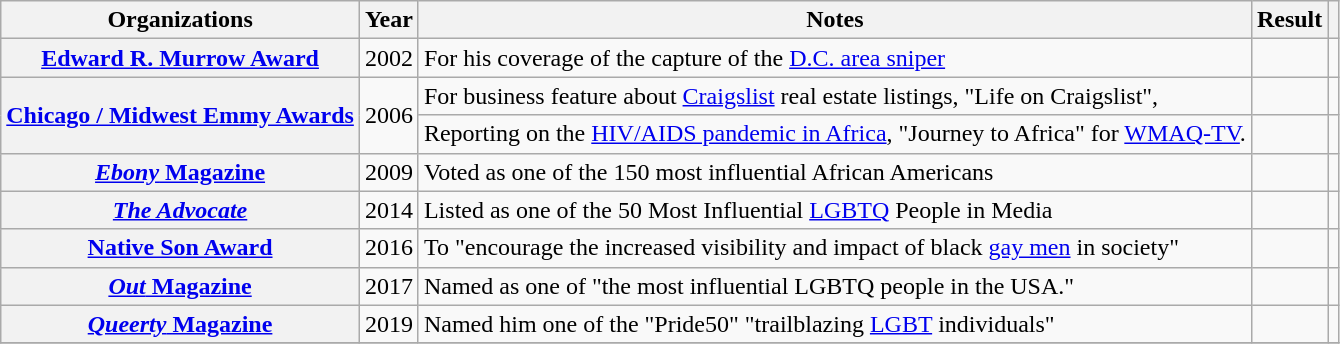<table class= "wikitable plainrowheaders sortable">
<tr>
<th>Organizations</th>
<th scope="col">Year</th>
<th scope="col">Notes</th>
<th scope="col">Result</th>
<th scope="col" class="unsortable"></th>
</tr>
<tr>
<th scope="row" rowspan="1"><a href='#'>Edward R. Murrow Award</a></th>
<td style="text-align:center;">2002</td>
<td>For his coverage of the capture of the <a href='#'>D.C. area sniper</a></td>
<td></td>
<td style="text-align:center;"></td>
</tr>
<tr>
<th scope="row" rowspan="2"><a href='#'>Chicago / Midwest Emmy Awards</a></th>
<td style="text-align:center;", rowspan=2>2006</td>
<td>For business feature about <a href='#'>Craigslist</a> real estate listings, "Life on Craigslist",</td>
<td></td>
<td style="text-align:center;"></td>
</tr>
<tr>
<td>Reporting on the <a href='#'>HIV/AIDS pandemic in Africa</a>, "Journey to Africa" for <a href='#'>WMAQ-TV</a>.</td>
<td></td>
<td style="text-align:center;"></td>
</tr>
<tr>
<th scope="row" rowspan="1"><a href='#'><em>Ebony</em> Magazine</a></th>
<td style="text-align:center;">2009</td>
<td>Voted as one of the 150 most influential African Americans</td>
<td></td>
<td style="text-align:center;"></td>
</tr>
<tr>
<th scope="row" rowspan="1"><em><a href='#'>The Advocate</a></em></th>
<td style="text-align:center;">2014</td>
<td>Listed as one of the 50 Most Influential <a href='#'>LGBTQ</a> People in Media</td>
<td></td>
<td style="text-align:center;"></td>
</tr>
<tr>
<th scope="row" rowspan="1"><a href='#'>Native Son Award</a></th>
<td style="text-align:center;">2016</td>
<td>To "encourage the increased visibility and impact of black <a href='#'>gay men</a> in society"</td>
<td></td>
<td style="text-align:center;"></td>
</tr>
<tr>
<th scope="row" rowspan="1"><a href='#'><em>Out</em> Magazine</a></th>
<td style="text-align:center;">2017</td>
<td>Named as one of "the most influential LGBTQ people in the USA."</td>
<td></td>
<td style="text-align:center;"></td>
</tr>
<tr>
<th scope="row" rowspan="1"><a href='#'><em>Queerty</em> Magazine</a></th>
<td style="text-align:center;">2019</td>
<td>Named him one of the "Pride50" "trailblazing <a href='#'>LGBT</a> individuals"</td>
<td></td>
<td style="text-align:center;"></td>
</tr>
<tr>
</tr>
</table>
